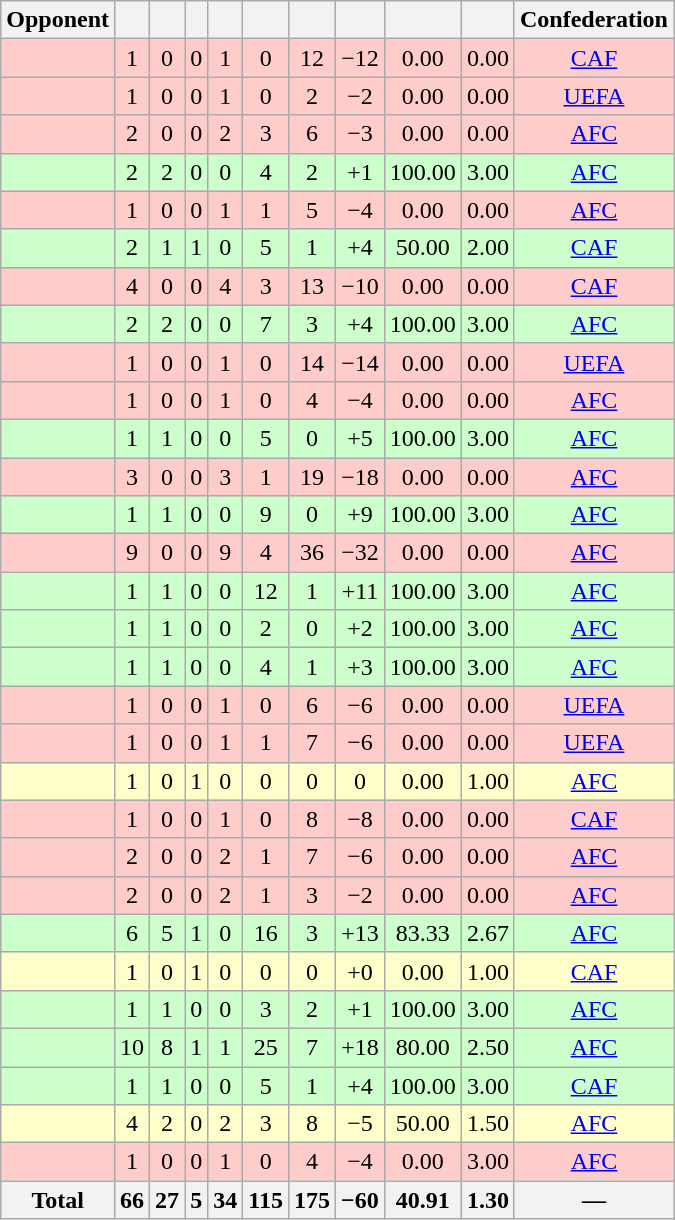<table class="wikitable sortable" style="text-align:center;">
<tr>
<th>Opponent</th>
<th></th>
<th></th>
<th></th>
<th></th>
<th></th>
<th></th>
<th></th>
<th></th>
<th></th>
<th>Confederation</th>
</tr>
<tr bgcolor=FFCCCC>
<td style="text-align:left;"></td>
<td>1</td>
<td>0</td>
<td>0</td>
<td>1</td>
<td>0</td>
<td>12</td>
<td>−12</td>
<td>0.00</td>
<td>0.00</td>
<td><a href='#'>CAF</a></td>
</tr>
<tr bgcolor=FFCCCC>
<td style="text-align:left;"></td>
<td>1</td>
<td>0</td>
<td>0</td>
<td>1</td>
<td>0</td>
<td>2</td>
<td>−2</td>
<td>0.00</td>
<td>0.00</td>
<td><a href='#'>UEFA</a></td>
</tr>
<tr bgcolor=FFCCCC>
<td style="text-align:left;"></td>
<td>2</td>
<td>0</td>
<td>0</td>
<td>2</td>
<td>3</td>
<td>6</td>
<td>−3</td>
<td>0.00</td>
<td>0.00</td>
<td><a href='#'>AFC</a></td>
</tr>
<tr bgcolor=CCFFCC>
<td style="text-align:left;"></td>
<td>2</td>
<td>2</td>
<td>0</td>
<td>0</td>
<td>4</td>
<td>2</td>
<td>+1</td>
<td>100.00</td>
<td>3.00</td>
<td><a href='#'>AFC</a></td>
</tr>
<tr bgcolor=FFCCCC>
<td style="text-align:left;"></td>
<td>1</td>
<td>0</td>
<td>0</td>
<td>1</td>
<td>1</td>
<td>5</td>
<td>−4</td>
<td>0.00</td>
<td>0.00</td>
<td><a href='#'>AFC</a></td>
</tr>
<tr bgcolor=CCFFCC>
<td style="text-align:left;"></td>
<td>2</td>
<td>1</td>
<td>1</td>
<td>0</td>
<td>5</td>
<td>1</td>
<td>+4</td>
<td>50.00</td>
<td>2.00</td>
<td><a href='#'>CAF</a></td>
</tr>
<tr bgcolor=FFCCCC>
<td style="text-align:left;"></td>
<td>4</td>
<td>0</td>
<td>0</td>
<td>4</td>
<td>3</td>
<td>13</td>
<td>−10</td>
<td>0.00</td>
<td>0.00</td>
<td><a href='#'>CAF</a></td>
</tr>
<tr bgcolor=CCFFCC>
<td style="text-align:left;"></td>
<td>2</td>
<td>2</td>
<td>0</td>
<td>0</td>
<td>7</td>
<td>3</td>
<td>+4</td>
<td>100.00</td>
<td>3.00</td>
<td><a href='#'>AFC</a></td>
</tr>
<tr bgcolor=FFCCCC>
<td style="text-align:left;"></td>
<td>1</td>
<td>0</td>
<td>0</td>
<td>1</td>
<td>0</td>
<td>14</td>
<td>−14</td>
<td>0.00</td>
<td>0.00</td>
<td><a href='#'>UEFA</a></td>
</tr>
<tr bgcolor=FFCCCC>
<td style="text-align:left;"></td>
<td>1</td>
<td>0</td>
<td>0</td>
<td>1</td>
<td>0</td>
<td>4</td>
<td>−4</td>
<td>0.00</td>
<td>0.00</td>
<td><a href='#'>AFC</a></td>
</tr>
<tr bgcolor=CCFFCC>
<td style="text-align:left;"></td>
<td>1</td>
<td>1</td>
<td>0</td>
<td>0</td>
<td>5</td>
<td>0</td>
<td>+5</td>
<td>100.00</td>
<td>3.00</td>
<td><a href='#'>AFC</a></td>
</tr>
<tr bgcolor=FFCCCC>
<td style="text-align:left;"></td>
<td>3</td>
<td>0</td>
<td>0</td>
<td>3</td>
<td>1</td>
<td>19</td>
<td>−18</td>
<td>0.00</td>
<td>0.00</td>
<td><a href='#'>AFC</a></td>
</tr>
<tr bgcolor=CCFFCC>
<td style="text-align:left;"></td>
<td>1</td>
<td>1</td>
<td>0</td>
<td>0</td>
<td>9</td>
<td>0</td>
<td>+9</td>
<td>100.00</td>
<td>3.00</td>
<td><a href='#'>AFC</a></td>
</tr>
<tr bgcolor=FFCCCC>
<td style="text-align:left;"></td>
<td>9</td>
<td>0</td>
<td>0</td>
<td>9</td>
<td>4</td>
<td>36</td>
<td>−32</td>
<td>0.00</td>
<td>0.00</td>
<td><a href='#'>AFC</a></td>
</tr>
<tr bgcolor=CCFFCC>
<td style="text-align:left;"></td>
<td>1</td>
<td>1</td>
<td>0</td>
<td>0</td>
<td>12</td>
<td>1</td>
<td>+11</td>
<td>100.00</td>
<td>3.00</td>
<td><a href='#'>AFC</a></td>
</tr>
<tr bgcolor=CCFFCC>
<td style="text-align:left;"></td>
<td>1</td>
<td>1</td>
<td>0</td>
<td>0</td>
<td>2</td>
<td>0</td>
<td>+2</td>
<td>100.00</td>
<td>3.00</td>
<td><a href='#'>AFC</a></td>
</tr>
<tr bgcolor=CCFFCC>
<td style="text-align:left;"></td>
<td>1</td>
<td>1</td>
<td>0</td>
<td>0</td>
<td>4</td>
<td>1</td>
<td>+3</td>
<td>100.00</td>
<td>3.00</td>
<td><a href='#'>AFC</a></td>
</tr>
<tr bgcolor=FFCCCC>
<td style="text-align:left;"></td>
<td>1</td>
<td>0</td>
<td>0</td>
<td>1</td>
<td>0</td>
<td>6</td>
<td>−6</td>
<td>0.00</td>
<td>0.00</td>
<td><a href='#'>UEFA</a></td>
</tr>
<tr bgcolor=FFCCCC>
<td style="text-align:left;"></td>
<td>1</td>
<td>0</td>
<td>0</td>
<td>1</td>
<td>1</td>
<td>7</td>
<td>−6</td>
<td>0.00</td>
<td>0.00</td>
<td><a href='#'>UEFA</a></td>
</tr>
<tr bgcolor=FFFFCC>
<td style="text-align:left;"></td>
<td>1</td>
<td>0</td>
<td>1</td>
<td>0</td>
<td>0</td>
<td>0</td>
<td>0</td>
<td>0.00</td>
<td>1.00</td>
<td><a href='#'>AFC</a></td>
</tr>
<tr bgcolor=FFCCCC>
<td style="text-align:left;"></td>
<td>1</td>
<td>0</td>
<td>0</td>
<td>1</td>
<td>0</td>
<td>8</td>
<td>−8</td>
<td>0.00</td>
<td>0.00</td>
<td><a href='#'>CAF</a></td>
</tr>
<tr bgcolor=FFCCCC>
<td style="text-align:left;"></td>
<td>2</td>
<td>0</td>
<td>0</td>
<td>2</td>
<td>1</td>
<td>7</td>
<td>−6</td>
<td>0.00</td>
<td>0.00</td>
<td><a href='#'>AFC</a></td>
</tr>
<tr bgcolor=FFCCCC>
<td style="text-align:left;"></td>
<td>2</td>
<td>0</td>
<td>0</td>
<td>2</td>
<td>1</td>
<td>3</td>
<td>−2</td>
<td>0.00</td>
<td>0.00</td>
<td><a href='#'>AFC</a></td>
</tr>
<tr bgcolor=CCFFCC>
<td style="text-align:left;"></td>
<td>6</td>
<td>5</td>
<td>1</td>
<td>0</td>
<td>16</td>
<td>3</td>
<td>+13</td>
<td>83.33</td>
<td>2.67</td>
<td><a href='#'>AFC</a></td>
</tr>
<tr bgcolor=FFFFCC>
<td style="text-align:left;"></td>
<td>1</td>
<td>0</td>
<td>1</td>
<td>0</td>
<td>0</td>
<td>0</td>
<td>+0</td>
<td>0.00</td>
<td>1.00</td>
<td><a href='#'>CAF</a></td>
</tr>
<tr bgcolor=CCFFCC>
<td style="text-align:left;"></td>
<td>1</td>
<td>1</td>
<td>0</td>
<td>0</td>
<td>3</td>
<td>2</td>
<td>+1</td>
<td>100.00</td>
<td>3.00</td>
<td><a href='#'>AFC</a></td>
</tr>
<tr bgcolor=CCFFCC>
<td style="text-align:left;"></td>
<td>10</td>
<td>8</td>
<td>1</td>
<td>1</td>
<td>25</td>
<td>7</td>
<td>+18</td>
<td>80.00</td>
<td>2.50</td>
<td><a href='#'>AFC</a></td>
</tr>
<tr bgcolor=CCFFCC>
<td style="text-align:left;"></td>
<td>1</td>
<td>1</td>
<td>0</td>
<td>0</td>
<td>5</td>
<td>1</td>
<td>+4</td>
<td>100.00</td>
<td>3.00</td>
<td><a href='#'>CAF</a></td>
</tr>
<tr bgcolor=FFFFCC>
<td style="text-align:left;"></td>
<td>4</td>
<td>2</td>
<td>0</td>
<td>2</td>
<td>3</td>
<td>8</td>
<td>−5</td>
<td>50.00</td>
<td>1.50</td>
<td><a href='#'>AFC</a></td>
</tr>
<tr bgcolor=FFCCCC>
<td style="text-align:left;"></td>
<td>1</td>
<td>0</td>
<td>0</td>
<td>1</td>
<td>0</td>
<td>4</td>
<td>−4</td>
<td>0.00</td>
<td>3.00</td>
<td><a href='#'>AFC</a></td>
</tr>
<tr>
<th>Total</th>
<th>66</th>
<th>27</th>
<th>5</th>
<th>34</th>
<th>115</th>
<th>175</th>
<th>−60</th>
<th>40.91</th>
<th>1.30</th>
<th>—</th>
</tr>
</table>
